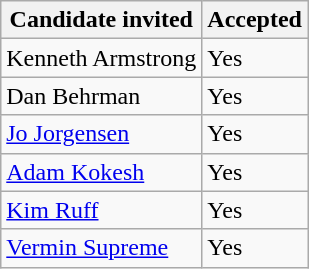<table class="wikitable">
<tr>
<th>Candidate invited</th>
<th>Accepted</th>
</tr>
<tr>
<td>Kenneth Armstrong</td>
<td>Yes</td>
</tr>
<tr>
<td>Dan Behrman</td>
<td>Yes</td>
</tr>
<tr>
<td><a href='#'>Jo Jorgensen</a></td>
<td>Yes</td>
</tr>
<tr>
<td><a href='#'>Adam Kokesh</a></td>
<td>Yes</td>
</tr>
<tr>
<td><a href='#'>Kim Ruff</a></td>
<td>Yes</td>
</tr>
<tr>
<td><a href='#'>Vermin Supreme</a></td>
<td>Yes</td>
</tr>
</table>
